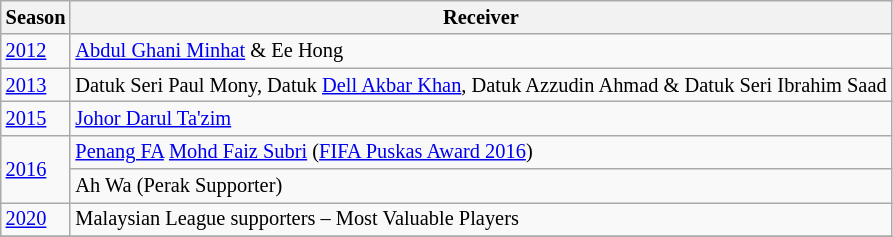<table class="wikitable" style="font-size: 85%;">
<tr>
<th>Season</th>
<th>Receiver</th>
</tr>
<tr>
<td><a href='#'>2012</a></td>
<td> <a href='#'>Abdul Ghani Minhat</a> &  Ee Hong</td>
</tr>
<tr>
<td><a href='#'>2013</a></td>
<td> Datuk Seri Paul Mony, Datuk <a href='#'>Dell Akbar Khan</a>,  Datuk Azzudin Ahmad &  Datuk Seri Ibrahim Saad</td>
</tr>
<tr>
<td><a href='#'>2015</a></td>
<td> <a href='#'>Johor Darul Ta'zim</a></td>
</tr>
<tr>
<td rowspan="2"><a href='#'>2016</a></td>
<td> <a href='#'>Penang FA</a> <a href='#'>Mohd Faiz Subri</a> (<a href='#'>FIFA Puskas Award 2016</a>)</td>
</tr>
<tr>
<td> Ah Wa (Perak Supporter)</td>
</tr>
<tr>
<td><a href='#'>2020</a></td>
<td> Malaysian League supporters – Most Valuable Players</td>
</tr>
<tr>
</tr>
</table>
